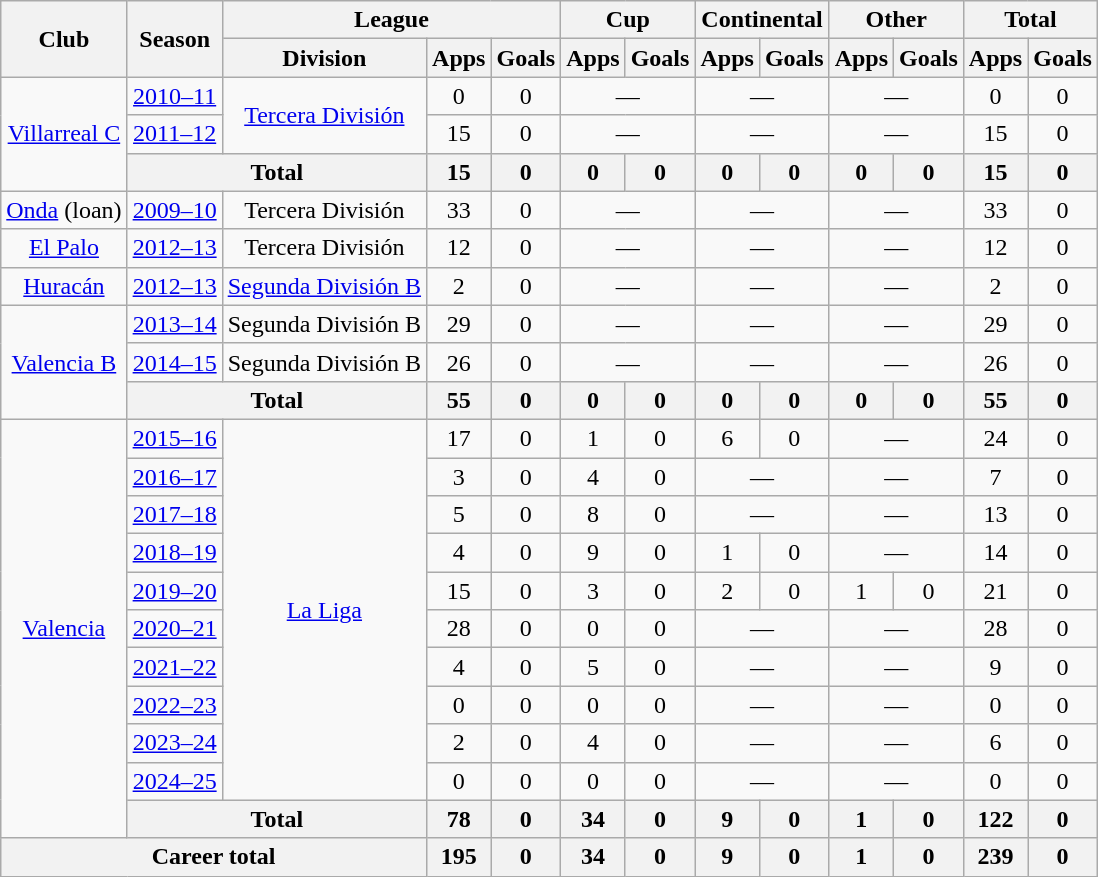<table class="wikitable" style="text-align:center">
<tr>
<th rowspan="2">Club</th>
<th rowspan="2">Season</th>
<th colspan="3">League</th>
<th colspan="2">Cup</th>
<th colspan="2">Continental</th>
<th colspan="2">Other</th>
<th colspan="2">Total</th>
</tr>
<tr>
<th>Division</th>
<th>Apps</th>
<th>Goals</th>
<th>Apps</th>
<th>Goals</th>
<th>Apps</th>
<th>Goals</th>
<th>Apps</th>
<th>Goals</th>
<th>Apps</th>
<th>Goals</th>
</tr>
<tr>
<td rowspan="3"><a href='#'>Villarreal C</a></td>
<td><a href='#'>2010–11</a></td>
<td rowspan="2"><a href='#'>Tercera División</a></td>
<td>0</td>
<td>0</td>
<td colspan="2">—</td>
<td colspan="2">—</td>
<td colspan="2">—</td>
<td>0</td>
<td>0</td>
</tr>
<tr>
<td><a href='#'>2011–12</a></td>
<td>15</td>
<td>0</td>
<td colspan="2">—</td>
<td colspan="2">—</td>
<td colspan="2">—</td>
<td>15</td>
<td>0</td>
</tr>
<tr>
<th colspan="2">Total</th>
<th>15</th>
<th>0</th>
<th>0</th>
<th>0</th>
<th>0</th>
<th>0</th>
<th>0</th>
<th>0</th>
<th>15</th>
<th>0</th>
</tr>
<tr>
<td><a href='#'>Onda</a> (loan)</td>
<td><a href='#'>2009–10</a></td>
<td>Tercera División</td>
<td>33</td>
<td>0</td>
<td colspan="2">—</td>
<td colspan="2">—</td>
<td colspan="2">—</td>
<td>33</td>
<td>0</td>
</tr>
<tr>
<td><a href='#'>El Palo</a></td>
<td><a href='#'>2012–13</a></td>
<td>Tercera División</td>
<td>12</td>
<td>0</td>
<td colspan="2">—</td>
<td colspan="2">—</td>
<td colspan="2">—</td>
<td>12</td>
<td>0</td>
</tr>
<tr>
<td><a href='#'>Huracán</a></td>
<td><a href='#'>2012–13</a></td>
<td><a href='#'>Segunda División B</a></td>
<td>2</td>
<td>0</td>
<td colspan="2">—</td>
<td colspan="2">—</td>
<td colspan="2">—</td>
<td>2</td>
<td>0</td>
</tr>
<tr>
<td rowspan="3"><a href='#'>Valencia B</a></td>
<td><a href='#'>2013–14</a></td>
<td>Segunda División B</td>
<td>29</td>
<td>0</td>
<td colspan="2">—</td>
<td colspan="2">—</td>
<td colspan="2">—</td>
<td>29</td>
<td>0</td>
</tr>
<tr>
<td><a href='#'>2014–15</a></td>
<td>Segunda División B</td>
<td>26</td>
<td>0</td>
<td colspan="2">—</td>
<td colspan="2">—</td>
<td colspan="2">—</td>
<td>26</td>
<td>0</td>
</tr>
<tr>
<th colspan="2">Total</th>
<th>55</th>
<th>0</th>
<th>0</th>
<th>0</th>
<th>0</th>
<th>0</th>
<th>0</th>
<th>0</th>
<th>55</th>
<th>0</th>
</tr>
<tr>
<td rowspan="11"><a href='#'>Valencia</a></td>
<td><a href='#'>2015–16</a></td>
<td rowspan="10"><a href='#'>La Liga</a></td>
<td>17</td>
<td>0</td>
<td>1</td>
<td>0</td>
<td>6</td>
<td>0</td>
<td colspan="2">—</td>
<td>24</td>
<td>0</td>
</tr>
<tr>
<td><a href='#'>2016–17</a></td>
<td>3</td>
<td>0</td>
<td>4</td>
<td>0</td>
<td colspan="2">—</td>
<td colspan="2">—</td>
<td>7</td>
<td>0</td>
</tr>
<tr>
<td><a href='#'>2017–18</a></td>
<td>5</td>
<td>0</td>
<td>8</td>
<td>0</td>
<td colspan="2">—</td>
<td colspan="2">—</td>
<td>13</td>
<td>0</td>
</tr>
<tr>
<td><a href='#'>2018–19</a></td>
<td>4</td>
<td>0</td>
<td>9</td>
<td>0</td>
<td>1</td>
<td>0</td>
<td colspan="2">—</td>
<td>14</td>
<td>0</td>
</tr>
<tr>
<td><a href='#'>2019–20</a></td>
<td>15</td>
<td>0</td>
<td>3</td>
<td>0</td>
<td>2</td>
<td>0</td>
<td>1</td>
<td>0</td>
<td>21</td>
<td>0</td>
</tr>
<tr>
<td><a href='#'>2020–21</a></td>
<td>28</td>
<td>0</td>
<td>0</td>
<td>0</td>
<td colspan="2">—</td>
<td colspan="2">—</td>
<td>28</td>
<td>0</td>
</tr>
<tr>
<td><a href='#'>2021–22</a></td>
<td>4</td>
<td>0</td>
<td>5</td>
<td>0</td>
<td colspan="2">—</td>
<td colspan="2">—</td>
<td>9</td>
<td>0</td>
</tr>
<tr>
<td><a href='#'>2022–23</a></td>
<td>0</td>
<td>0</td>
<td>0</td>
<td>0</td>
<td colspan="2">—</td>
<td colspan="2">—</td>
<td>0</td>
<td>0</td>
</tr>
<tr>
<td><a href='#'>2023–24</a></td>
<td>2</td>
<td>0</td>
<td>4</td>
<td>0</td>
<td colspan="2">—</td>
<td colspan="2">—</td>
<td>6</td>
<td>0</td>
</tr>
<tr>
<td><a href='#'>2024–25</a></td>
<td>0</td>
<td>0</td>
<td>0</td>
<td>0</td>
<td colspan="2">—</td>
<td colspan="2">—</td>
<td>0</td>
<td>0</td>
</tr>
<tr>
<th colspan="2">Total</th>
<th>78</th>
<th>0</th>
<th>34</th>
<th>0</th>
<th>9</th>
<th>0</th>
<th>1</th>
<th>0</th>
<th>122</th>
<th>0</th>
</tr>
<tr>
<th colspan="3">Career total</th>
<th>195</th>
<th>0</th>
<th>34</th>
<th>0</th>
<th>9</th>
<th>0</th>
<th>1</th>
<th>0</th>
<th>239</th>
<th>0</th>
</tr>
</table>
